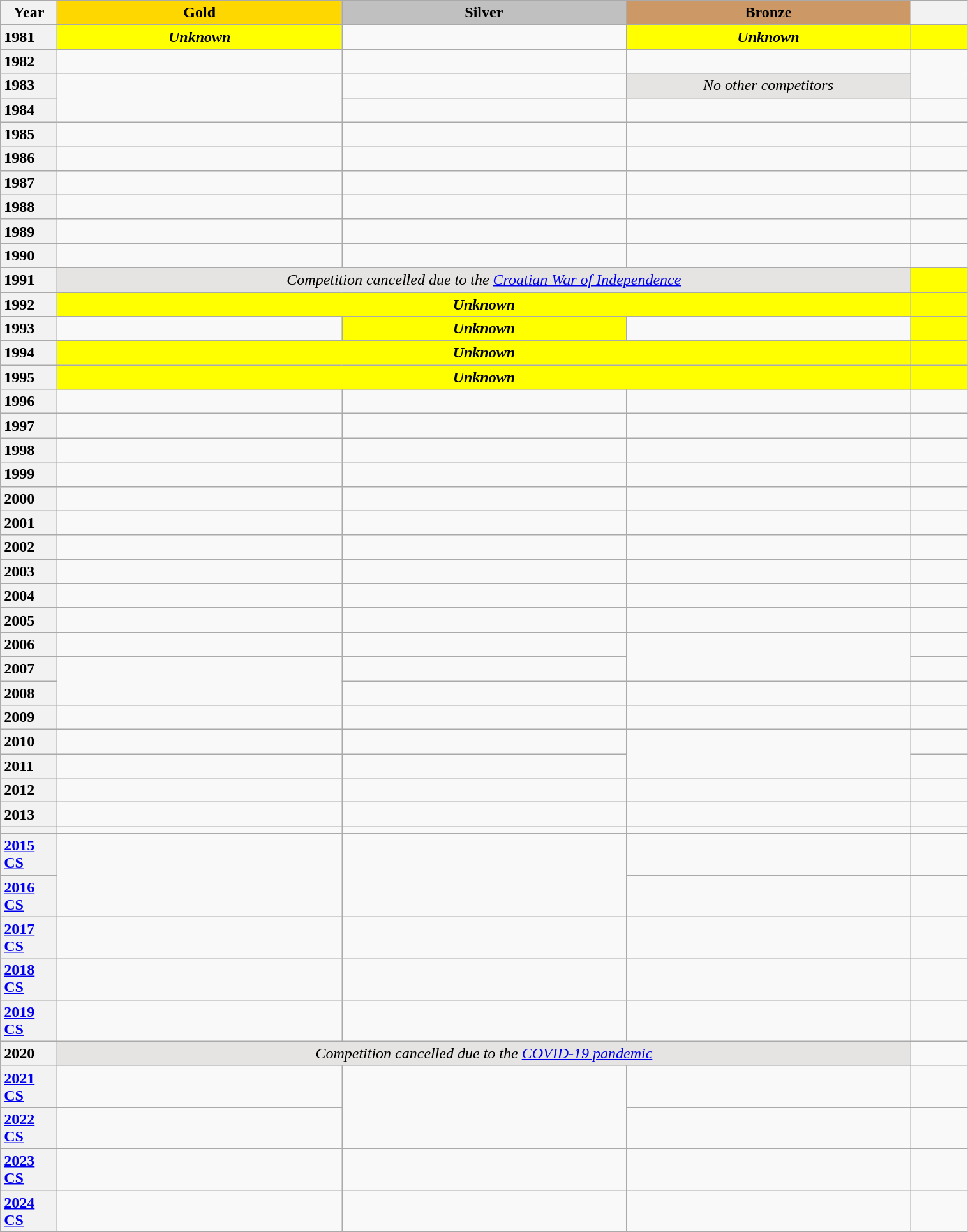<table class="wikitable unsortable" style="text-align:left; width:80%">
<tr>
<th scope="col" style="text-align:center; width:5%">Year</th>
<th scope="col" style="text-align:center; width:25%; background:gold">Gold</th>
<th scope="col" style="text-align:center; width:25%; background:silver">Silver</th>
<th scope="col" style="text-align:center; width:25%; background:#c96">Bronze</th>
<th scope="col" style="text-align:center; width:5%"></th>
</tr>
<tr>
<th scope="row" style="text-align:left">1981</th>
<td align="center" bgcolor="yellow"><strong><em>Unknown</em></strong></td>
<td></td>
<td align="center" bgcolor="yellow"><strong><em>Unknown</em></strong></td>
<td bgcolor="yellow"></td>
</tr>
<tr>
<th scope="row" style="text-align:left">1982</th>
<td></td>
<td></td>
<td></td>
<td rowspan="2"></td>
</tr>
<tr>
<th scope="row" style="text-align:left">1983</th>
<td rowspan="2"></td>
<td></td>
<td align="center" bgcolor="e5e4e2"><em>No other competitors</em></td>
</tr>
<tr>
<th scope="row" style="text-align:left">1984</th>
<td></td>
<td></td>
<td></td>
</tr>
<tr>
<th scope="row" style="text-align:left">1985</th>
<td></td>
<td></td>
<td></td>
<td></td>
</tr>
<tr>
<th scope="row" style="text-align:left">1986</th>
<td></td>
<td></td>
<td></td>
<td></td>
</tr>
<tr>
<th scope="row" style="text-align:left">1987</th>
<td></td>
<td></td>
<td></td>
<td></td>
</tr>
<tr>
<th scope="row" style="text-align:left">1988</th>
<td></td>
<td></td>
<td></td>
<td></td>
</tr>
<tr>
<th scope="row" style="text-align:left">1989</th>
<td></td>
<td></td>
<td></td>
<td></td>
</tr>
<tr>
<th scope="row" style="text-align:left">1990</th>
<td></td>
<td></td>
<td></td>
<td></td>
</tr>
<tr>
<th scope="row" style="text-align:left">1991</th>
<td colspan="3" align="center" bgcolor="e5e4e2"><em>Competition cancelled due to the <a href='#'>Croatian War of Independence</a></em></td>
<td bgcolor="yellow"></td>
</tr>
<tr>
<th scope="row" style="text-align:left">1992</th>
<td colspan="3" align="center" bgcolor="yellow"><strong><em>Unknown</em></strong></td>
<td bgcolor="yellow"></td>
</tr>
<tr>
<th scope="row" style="text-align:left">1993</th>
<td></td>
<td align="center" bgcolor="yellow"><strong><em>Unknown</em></strong></td>
<td></td>
<td bgcolor="yellow"></td>
</tr>
<tr>
<th scope="row" style="text-align:left">1994</th>
<td colspan="3" align="center" bgcolor="yellow"><strong><em>Unknown</em></strong></td>
<td bgcolor="yellow"></td>
</tr>
<tr>
<th scope="row" style="text-align:left">1995</th>
<td colspan="3" align="center" bgcolor="yellow"><strong><em>Unknown</em></strong></td>
<td bgcolor="yellow"></td>
</tr>
<tr>
<th scope="row" style="text-align:left">1996</th>
<td></td>
<td></td>
<td></td>
<td></td>
</tr>
<tr>
<th scope="row" style="text-align:left">1997</th>
<td></td>
<td></td>
<td></td>
<td></td>
</tr>
<tr>
<th scope="row" style="text-align:left">1998</th>
<td></td>
<td></td>
<td></td>
<td></td>
</tr>
<tr>
<th scope="row" style="text-align:left">1999</th>
<td></td>
<td></td>
<td></td>
<td></td>
</tr>
<tr>
<th scope="row" style="text-align:left">2000</th>
<td></td>
<td></td>
<td></td>
<td></td>
</tr>
<tr>
<th scope="row" style="text-align:left">2001</th>
<td></td>
<td></td>
<td></td>
<td></td>
</tr>
<tr>
<th scope="row" style="text-align:left">2002</th>
<td></td>
<td></td>
<td></td>
<td></td>
</tr>
<tr>
<th scope="row" style="text-align:left">2003</th>
<td></td>
<td></td>
<td></td>
<td></td>
</tr>
<tr>
<th scope="row" style="text-align:left">2004</th>
<td></td>
<td></td>
<td></td>
<td></td>
</tr>
<tr>
<th scope="row" style="text-align:left">2005</th>
<td></td>
<td></td>
<td></td>
<td></td>
</tr>
<tr>
<th scope="row" style="text-align:left">2006</th>
<td></td>
<td></td>
<td rowspan="2"></td>
<td></td>
</tr>
<tr>
<th scope="row" style="text-align:left">2007</th>
<td rowspan="2"></td>
<td></td>
<td></td>
</tr>
<tr>
<th scope="row" style="text-align:left">2008</th>
<td></td>
<td></td>
<td></td>
</tr>
<tr>
<th scope="row" style="text-align:left">2009</th>
<td></td>
<td></td>
<td></td>
<td></td>
</tr>
<tr>
<th scope="row" style="text-align:left">2010</th>
<td></td>
<td></td>
<td rowspan="2"></td>
<td></td>
</tr>
<tr>
<th scope="row" style="text-align:left">2011</th>
<td></td>
<td></td>
<td></td>
</tr>
<tr>
<th scope="row" style="text-align:left">2012</th>
<td></td>
<td></td>
<td></td>
<td></td>
</tr>
<tr>
<th scope="row" style="text-align:left">2013</th>
<td></td>
<td></td>
<td></td>
<td></td>
</tr>
<tr>
<th scope="row" style="text-align:left"></th>
<td></td>
<td></td>
<td></td>
<td></td>
</tr>
<tr>
<th scope="row" style="text-align:left"><a href='#'>2015 CS</a></th>
<td rowspan="2"></td>
<td rowspan="2"></td>
<td></td>
<td></td>
</tr>
<tr>
<th scope="row" style="text-align:left"><a href='#'>2016 CS</a></th>
<td></td>
<td></td>
</tr>
<tr>
<th scope="row" style="text-align:left"><a href='#'>2017 CS</a></th>
<td></td>
<td></td>
<td></td>
<td></td>
</tr>
<tr>
<th scope="row" style="text-align:left"><a href='#'>2018 CS</a></th>
<td></td>
<td></td>
<td></td>
<td></td>
</tr>
<tr>
<th scope="row" style="text-align:left"><a href='#'>2019 CS</a></th>
<td></td>
<td></td>
<td></td>
<td></td>
</tr>
<tr>
<th scope="row" style="text-align:left">2020</th>
<td colspan="3" align="center" bgcolor="e5e4e2"><em>Competition cancelled due to the <a href='#'>COVID-19 pandemic</a></em></td>
<td></td>
</tr>
<tr>
<th scope="row" style="text-align:left"><a href='#'>2021 CS</a></th>
<td></td>
<td rowspan="2"></td>
<td></td>
<td></td>
</tr>
<tr>
<th scope="row" style="text-align:left"><a href='#'>2022 CS</a></th>
<td></td>
<td></td>
<td></td>
</tr>
<tr>
<th scope="row" style="text-align:left"><a href='#'>2023 CS</a></th>
<td></td>
<td></td>
<td></td>
<td></td>
</tr>
<tr>
<th scope="row" style="text-align:left"><a href='#'>2024 CS</a></th>
<td></td>
<td></td>
<td></td>
<td></td>
</tr>
</table>
